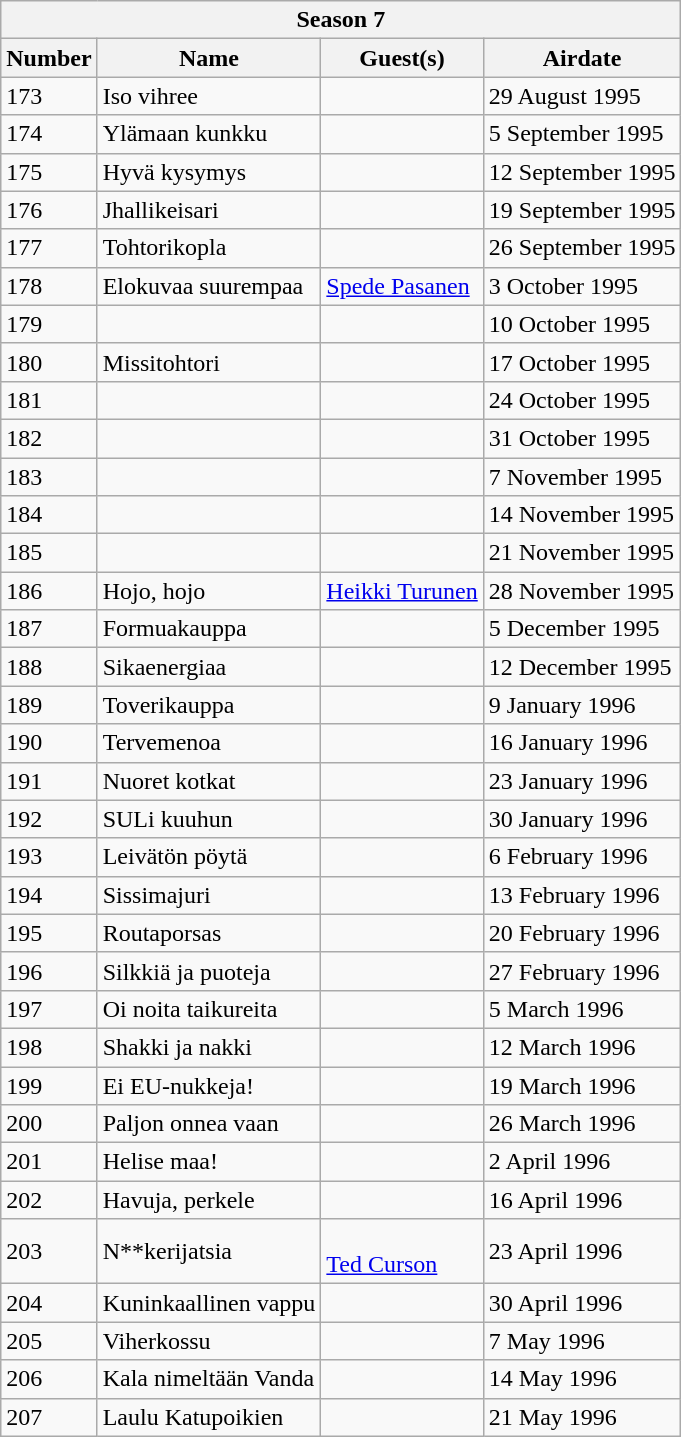<table class="wikitable">
<tr>
<th colspan="4">Season 7</th>
</tr>
<tr>
<th>Number</th>
<th>Name</th>
<th>Guest(s)</th>
<th>Airdate</th>
</tr>
<tr>
<td>173</td>
<td>Iso vihree</td>
<td></td>
<td>29 August 1995</td>
</tr>
<tr>
<td>174</td>
<td>Ylämaan kunkku</td>
<td></td>
<td>5 September 1995</td>
</tr>
<tr>
<td>175</td>
<td>Hyvä kysymys</td>
<td></td>
<td>12 September 1995</td>
</tr>
<tr>
<td>176</td>
<td>Jhallikeisari</td>
<td></td>
<td>19 September 1995</td>
</tr>
<tr>
<td>177</td>
<td>Tohtorikopla</td>
<td></td>
<td>26 September 1995</td>
</tr>
<tr>
<td>178</td>
<td>Elokuvaa suurempaa</td>
<td><a href='#'>Spede Pasanen</a></td>
<td>3 October 1995</td>
</tr>
<tr>
<td>179</td>
<td></td>
<td></td>
<td>10 October 1995</td>
</tr>
<tr>
<td>180</td>
<td>Missitohtori</td>
<td></td>
<td>17 October 1995</td>
</tr>
<tr>
<td>181</td>
<td></td>
<td></td>
<td>24 October 1995</td>
</tr>
<tr>
<td>182</td>
<td></td>
<td></td>
<td>31 October 1995</td>
</tr>
<tr>
<td>183</td>
<td></td>
<td></td>
<td>7 November 1995</td>
</tr>
<tr>
<td>184</td>
<td></td>
<td></td>
<td>14 November 1995</td>
</tr>
<tr>
<td>185</td>
<td></td>
<td></td>
<td>21 November 1995</td>
</tr>
<tr>
<td>186</td>
<td>Hojo, hojo</td>
<td><a href='#'>Heikki Turunen</a></td>
<td>28 November 1995</td>
</tr>
<tr>
<td>187</td>
<td>Formuakauppa</td>
<td></td>
<td>5 December 1995</td>
</tr>
<tr>
<td>188</td>
<td>Sikaenergiaa</td>
<td></td>
<td>12 December 1995</td>
</tr>
<tr>
<td>189</td>
<td>Toverikauppa</td>
<td></td>
<td>9 January 1996</td>
</tr>
<tr>
<td>190</td>
<td>Tervemenoa</td>
<td></td>
<td>16 January 1996</td>
</tr>
<tr>
<td>191</td>
<td>Nuoret kotkat</td>
<td></td>
<td>23 January 1996</td>
</tr>
<tr>
<td>192</td>
<td>SULi kuuhun</td>
<td></td>
<td>30 January 1996</td>
</tr>
<tr>
<td>193</td>
<td>Leivätön pöytä</td>
<td></td>
<td>6 February 1996</td>
</tr>
<tr>
<td>194</td>
<td>Sissimajuri</td>
<td></td>
<td>13 February 1996</td>
</tr>
<tr>
<td>195</td>
<td>Routaporsas</td>
<td></td>
<td>20 February 1996</td>
</tr>
<tr>
<td>196</td>
<td>Silkkiä ja puoteja</td>
<td></td>
<td>27 February 1996</td>
</tr>
<tr>
<td>197</td>
<td>Oi noita taikureita</td>
<td></td>
<td>5 March 1996</td>
</tr>
<tr>
<td>198</td>
<td>Shakki ja nakki</td>
<td></td>
<td>12 March 1996</td>
</tr>
<tr>
<td>199</td>
<td>Ei EU-nukkeja!</td>
<td></td>
<td>19 March 1996</td>
</tr>
<tr>
<td>200</td>
<td>Paljon onnea vaan</td>
<td></td>
<td>26 March 1996</td>
</tr>
<tr>
<td>201</td>
<td>Helise maa!</td>
<td></td>
<td>2 April 1996</td>
</tr>
<tr>
<td>202</td>
<td>Havuja, perkele</td>
<td></td>
<td>16 April 1996</td>
</tr>
<tr>
<td>203</td>
<td>N**kerijatsia</td>
<td><br><a href='#'>Ted Curson</a><br></td>
<td>23 April 1996</td>
</tr>
<tr>
<td>204</td>
<td>Kuninkaallinen vappu</td>
<td></td>
<td>30 April 1996</td>
</tr>
<tr>
<td>205</td>
<td>Viherkossu</td>
<td></td>
<td>7 May 1996</td>
</tr>
<tr>
<td>206</td>
<td>Kala nimeltään Vanda</td>
<td></td>
<td>14 May 1996</td>
</tr>
<tr>
<td>207</td>
<td>Laulu Katupoikien</td>
<td></td>
<td>21 May 1996</td>
</tr>
</table>
